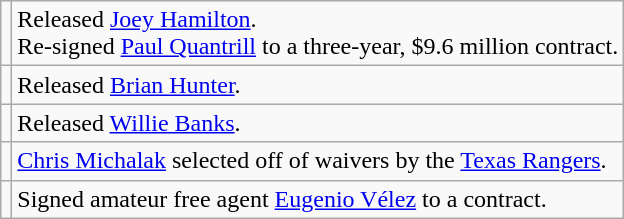<table class="wikitable">
<tr>
<td></td>
<td>Released <a href='#'>Joey Hamilton</a>. <br>Re-signed <a href='#'>Paul Quantrill</a> to a three-year, $9.6 million contract.</td>
</tr>
<tr>
<td></td>
<td>Released <a href='#'>Brian Hunter</a>.</td>
</tr>
<tr>
<td></td>
<td>Released <a href='#'>Willie Banks</a>.</td>
</tr>
<tr>
<td></td>
<td><a href='#'>Chris Michalak</a> selected off of waivers by the <a href='#'>Texas Rangers</a>.</td>
</tr>
<tr>
<td></td>
<td>Signed amateur free agent <a href='#'>Eugenio Vélez</a> to a contract.</td>
</tr>
</table>
